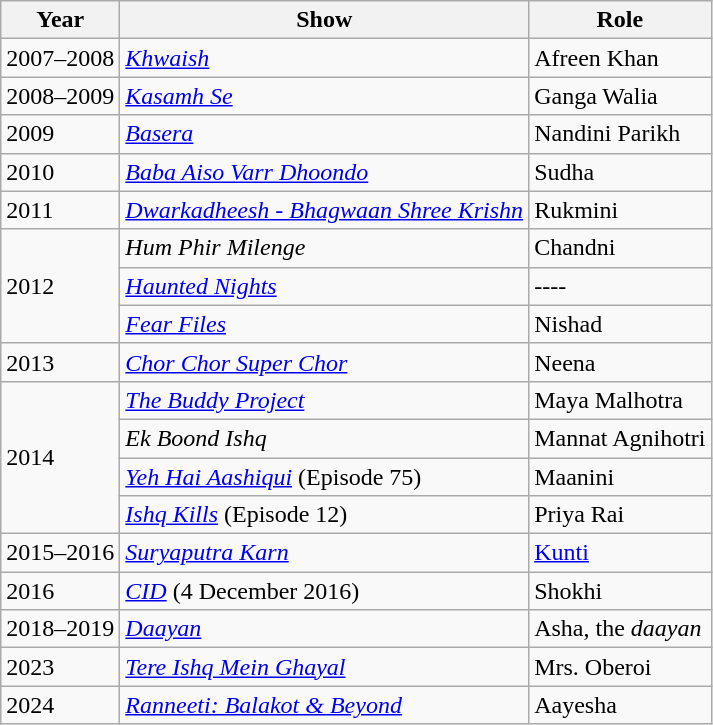<table class="wikitable">
<tr>
<th>Year</th>
<th>Show</th>
<th>Role</th>
</tr>
<tr>
<td>2007–2008</td>
<td><em><a href='#'>Khwaish</a></em></td>
<td>Afreen Khan</td>
</tr>
<tr>
<td>2008–2009</td>
<td><em><a href='#'>Kasamh Se</a></em></td>
<td>Ganga Walia</td>
</tr>
<tr>
<td>2009</td>
<td><em><a href='#'>Basera</a></em></td>
<td>Nandini Parikh</td>
</tr>
<tr>
<td>2010</td>
<td><em><a href='#'>Baba Aiso Varr Dhoondo</a></em></td>
<td>Sudha</td>
</tr>
<tr>
<td>2011</td>
<td><em><a href='#'>Dwarkadheesh - Bhagwaan Shree Krishn</a></em></td>
<td>Rukmini</td>
</tr>
<tr>
<td rowspan="3">2012</td>
<td><em>Hum Phir Milenge</em></td>
<td>Chandni</td>
</tr>
<tr>
<td><em><a href='#'>Haunted Nights</a></em></td>
<td>----</td>
</tr>
<tr>
<td><em><a href='#'>Fear Files</a></em></td>
<td>Nishad</td>
</tr>
<tr>
<td>2013</td>
<td><em><a href='#'>Chor Chor Super Chor</a></em></td>
<td>Neena</td>
</tr>
<tr>
<td rowspan="4">2014</td>
<td><em><a href='#'>The Buddy Project</a></em></td>
<td>Maya Malhotra</td>
</tr>
<tr>
<td><em>Ek Boond Ishq</em></td>
<td>Mannat Agnihotri</td>
</tr>
<tr>
<td><em><a href='#'>Yeh Hai Aashiqui</a></em> (Episode 75)</td>
<td>Maanini</td>
</tr>
<tr>
<td><em><a href='#'>Ishq Kills</a></em> (Episode 12)</td>
<td>Priya Rai</td>
</tr>
<tr>
<td>2015–2016</td>
<td><em><a href='#'>Suryaputra Karn</a></em></td>
<td><a href='#'>Kunti</a></td>
</tr>
<tr>
<td>2016</td>
<td><em><a href='#'>CID</a></em> (4 December 2016)</td>
<td>Shokhi</td>
</tr>
<tr>
<td>2018–2019</td>
<td><em><a href='#'>Daayan</a></em></td>
<td>Asha, the <em>daayan</em></td>
</tr>
<tr>
<td>2023</td>
<td><em><a href='#'>Tere Ishq Mein Ghayal</a></em></td>
<td>Mrs. Oberoi</td>
</tr>
<tr>
<td>2024</td>
<td><em><a href='#'>Ranneeti: Balakot & Beyond</a></em></td>
<td>Aayesha</td>
</tr>
</table>
